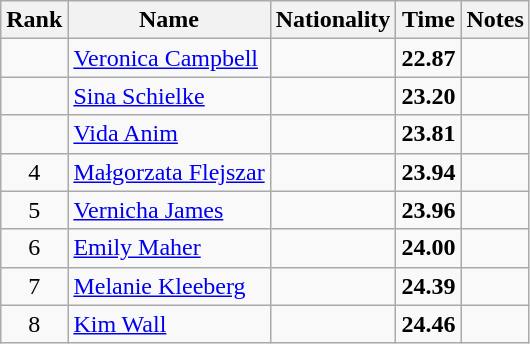<table class="wikitable sortable" style="text-align:center">
<tr>
<th>Rank</th>
<th>Name</th>
<th>Nationality</th>
<th>Time</th>
<th>Notes</th>
</tr>
<tr>
<td></td>
<td align=left><a href='#'>Veronica Campbell</a></td>
<td align=left></td>
<td><strong>22.87</strong></td>
<td></td>
</tr>
<tr>
<td></td>
<td align=left><a href='#'>Sina Schielke</a></td>
<td align=left></td>
<td><strong>23.20</strong></td>
<td></td>
</tr>
<tr>
<td></td>
<td align=left><a href='#'>Vida Anim</a></td>
<td align=left></td>
<td><strong>23.81</strong></td>
<td></td>
</tr>
<tr>
<td>4</td>
<td align=left><a href='#'>Małgorzata Flejszar</a></td>
<td align=left></td>
<td><strong>23.94</strong></td>
<td></td>
</tr>
<tr>
<td>5</td>
<td align=left><a href='#'>Vernicha James</a></td>
<td align=left></td>
<td><strong>23.96</strong></td>
<td></td>
</tr>
<tr>
<td>6</td>
<td align=left><a href='#'>Emily Maher</a></td>
<td align=left></td>
<td><strong>24.00</strong></td>
<td></td>
</tr>
<tr>
<td>7</td>
<td align=left><a href='#'>Melanie Kleeberg</a></td>
<td align=left></td>
<td><strong>24.39</strong></td>
<td></td>
</tr>
<tr>
<td>8</td>
<td align=left><a href='#'>Kim Wall</a></td>
<td align=left></td>
<td><strong>24.46</strong></td>
<td></td>
</tr>
</table>
